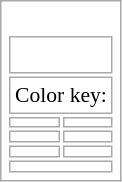<table class="wikitable floatright" style="background: none";>
<tr>
<td><br><table class="floatright" style="font-size: 90%";>
<tr>
<td colspan=2><br>



</td>
</tr>
<tr>
<td colspan=2>Color key:</td>
</tr>
<tr>
<td></td>
<td></td>
</tr>
<tr>
<td></td>
<td></td>
</tr>
<tr>
<td></td>
<td></td>
</tr>
<tr>
<td colspan=2></td>
</tr>
</table>
</td>
</tr>
</table>
